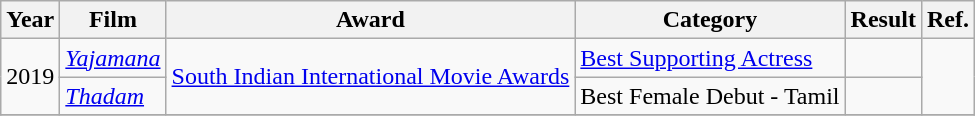<table class="wikitable">
<tr>
<th>Year</th>
<th>Film</th>
<th>Award</th>
<th>Category</th>
<th>Result</th>
<th>Ref.</th>
</tr>
<tr>
<td rowspan="2">2019</td>
<td><em><a href='#'>Yajamana</a></em></td>
<td rowspan="2"><a href='#'>South Indian International Movie Awards</a></td>
<td><a href='#'>Best Supporting Actress</a></td>
<td></td>
<td rowspan="2"></td>
</tr>
<tr>
<td><em><a href='#'>Thadam</a></em></td>
<td>Best Female Debut - Tamil</td>
<td></td>
</tr>
<tr>
</tr>
</table>
